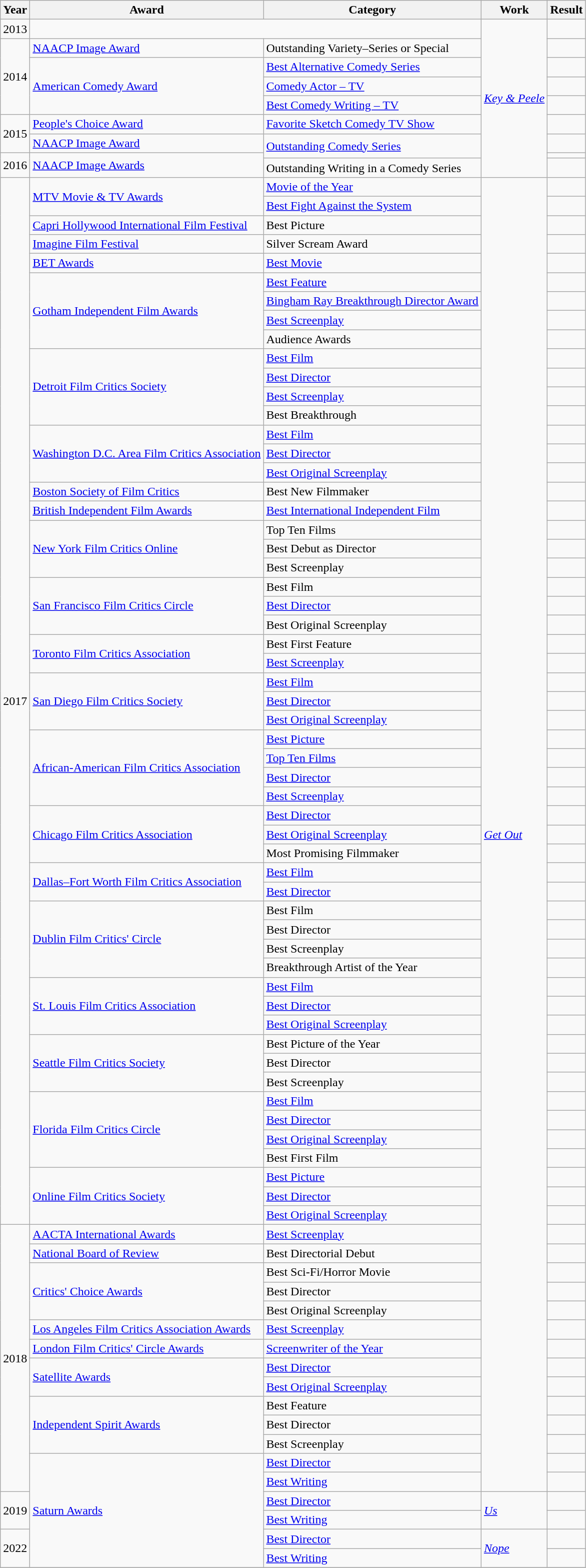<table class="wikitable sortable">
<tr>
<th>Year</th>
<th>Award</th>
<th>Category</th>
<th>Work</th>
<th>Result</th>
</tr>
<tr>
<td>2013</td>
<td colspan="2"></td>
<td rowspan="9"><em><a href='#'>Key & Peele</a></em></td>
<td></td>
</tr>
<tr>
<td rowspan="4">2014</td>
<td><a href='#'>NAACP Image Award</a></td>
<td>Outstanding Variety–Series or Special</td>
<td></td>
</tr>
<tr>
<td rowspan="3"><a href='#'>American Comedy Award</a></td>
<td><a href='#'>Best Alternative Comedy Series</a></td>
<td></td>
</tr>
<tr>
<td><a href='#'>Comedy Actor – TV</a></td>
<td></td>
</tr>
<tr>
<td><a href='#'>Best Comedy Writing – TV</a></td>
<td></td>
</tr>
<tr>
<td rowspan="2">2015</td>
<td><a href='#'>People's Choice Award</a></td>
<td><a href='#'>Favorite Sketch Comedy TV Show</a></td>
<td></td>
</tr>
<tr>
<td><a href='#'>NAACP Image Award</a></td>
<td rowspan="2"><a href='#'>Outstanding Comedy Series</a></td>
<td></td>
</tr>
<tr>
<td rowspan="2">2016</td>
<td rowspan="2"><a href='#'>NAACP Image Awards</a></td>
<td></td>
</tr>
<tr>
<td>Outstanding Writing in a Comedy Series</td>
<td></td>
</tr>
<tr>
<td rowspan="55">2017</td>
<td rowspan="2"><a href='#'>MTV Movie & TV Awards</a></td>
<td><a href='#'>Movie of the Year</a></td>
<td rowspan="69"><em><a href='#'>Get Out</a></em></td>
<td></td>
</tr>
<tr>
<td><a href='#'>Best Fight Against the System</a></td>
<td></td>
</tr>
<tr>
<td><a href='#'>Capri Hollywood International Film Festival</a></td>
<td>Best Picture</td>
<td></td>
</tr>
<tr>
<td><a href='#'>Imagine Film Festival</a></td>
<td>Silver Scream Award</td>
<td></td>
</tr>
<tr>
<td><a href='#'>BET Awards</a></td>
<td><a href='#'>Best Movie</a></td>
<td></td>
</tr>
<tr>
<td rowspan="4"><a href='#'>Gotham Independent Film Awards</a></td>
<td><a href='#'>Best Feature</a></td>
<td></td>
</tr>
<tr>
<td><a href='#'>Bingham Ray Breakthrough Director Award</a></td>
<td></td>
</tr>
<tr>
<td><a href='#'>Best Screenplay</a></td>
<td></td>
</tr>
<tr>
<td>Audience Awards</td>
<td></td>
</tr>
<tr>
<td rowspan="4"><a href='#'>Detroit Film Critics Society</a></td>
<td><a href='#'>Best Film</a></td>
<td></td>
</tr>
<tr>
<td><a href='#'>Best Director</a></td>
<td></td>
</tr>
<tr>
<td><a href='#'>Best Screenplay</a></td>
<td></td>
</tr>
<tr>
<td>Best Breakthrough</td>
<td></td>
</tr>
<tr>
<td rowspan="3"><a href='#'>Washington D.C. Area Film Critics Association</a></td>
<td><a href='#'>Best Film</a></td>
<td></td>
</tr>
<tr>
<td><a href='#'>Best Director</a></td>
<td></td>
</tr>
<tr>
<td><a href='#'>Best Original Screenplay</a></td>
<td></td>
</tr>
<tr>
<td><a href='#'>Boston Society of Film Critics</a></td>
<td>Best New Filmmaker</td>
<td></td>
</tr>
<tr>
<td><a href='#'>British Independent Film Awards</a></td>
<td><a href='#'>Best International Independent Film</a></td>
<td></td>
</tr>
<tr>
<td rowspan="3"><a href='#'>New York Film Critics Online</a></td>
<td>Top Ten Films</td>
<td></td>
</tr>
<tr>
<td>Best Debut as Director</td>
<td></td>
</tr>
<tr>
<td>Best Screenplay</td>
<td></td>
</tr>
<tr>
<td rowspan="3"><a href='#'>San Francisco Film Critics Circle</a></td>
<td>Best Film</td>
<td></td>
</tr>
<tr>
<td><a href='#'>Best Director</a></td>
<td></td>
</tr>
<tr>
<td>Best Original Screenplay</td>
<td></td>
</tr>
<tr>
<td rowspan="2"><a href='#'>Toronto Film Critics Association</a></td>
<td>Best First Feature</td>
<td></td>
</tr>
<tr>
<td><a href='#'>Best Screenplay</a></td>
<td></td>
</tr>
<tr>
<td rowspan="3"><a href='#'>San Diego Film Critics Society</a></td>
<td><a href='#'>Best Film</a></td>
<td></td>
</tr>
<tr>
<td><a href='#'>Best Director</a></td>
<td></td>
</tr>
<tr>
<td><a href='#'>Best Original Screenplay</a></td>
<td></td>
</tr>
<tr>
<td rowspan="4"><a href='#'>African-American Film Critics Association</a></td>
<td><a href='#'>Best Picture</a></td>
<td></td>
</tr>
<tr>
<td><a href='#'>Top Ten Films</a></td>
<td></td>
</tr>
<tr>
<td><a href='#'>Best Director</a></td>
<td></td>
</tr>
<tr>
<td><a href='#'>Best Screenplay</a></td>
<td></td>
</tr>
<tr>
<td rowspan="3"><a href='#'>Chicago Film Critics Association</a></td>
<td><a href='#'>Best Director</a></td>
<td></td>
</tr>
<tr>
<td><a href='#'>Best Original Screenplay</a></td>
<td></td>
</tr>
<tr>
<td>Most Promising Filmmaker</td>
<td></td>
</tr>
<tr>
<td rowspan="2"><a href='#'>Dallas–Fort Worth Film Critics Association</a></td>
<td><a href='#'>Best Film</a></td>
<td></td>
</tr>
<tr>
<td><a href='#'>Best Director</a></td>
<td></td>
</tr>
<tr>
<td rowspan="4"><a href='#'>Dublin Film Critics' Circle</a></td>
<td>Best Film</td>
<td></td>
</tr>
<tr>
<td>Best Director</td>
<td></td>
</tr>
<tr>
<td>Best Screenplay</td>
<td></td>
</tr>
<tr>
<td>Breakthrough Artist of the Year</td>
<td></td>
</tr>
<tr>
<td rowspan="3"><a href='#'>St. Louis Film Critics Association</a></td>
<td><a href='#'>Best Film</a></td>
<td></td>
</tr>
<tr>
<td><a href='#'>Best Director</a></td>
<td></td>
</tr>
<tr>
<td><a href='#'>Best Original Screenplay</a></td>
<td></td>
</tr>
<tr>
<td rowspan="3"><a href='#'>Seattle Film Critics Society</a></td>
<td>Best Picture of the Year</td>
<td></td>
</tr>
<tr>
<td>Best Director</td>
<td></td>
</tr>
<tr>
<td>Best Screenplay</td>
<td></td>
</tr>
<tr>
<td rowspan="4"><a href='#'>Florida Film Critics Circle</a></td>
<td><a href='#'>Best Film</a></td>
<td></td>
</tr>
<tr>
<td><a href='#'>Best Director</a></td>
<td></td>
</tr>
<tr>
<td><a href='#'>Best Original Screenplay</a></td>
<td></td>
</tr>
<tr>
<td>Best First Film</td>
<td></td>
</tr>
<tr>
<td rowspan="3"><a href='#'>Online Film Critics Society</a></td>
<td><a href='#'>Best Picture</a></td>
<td></td>
</tr>
<tr>
<td><a href='#'>Best Director</a></td>
<td></td>
</tr>
<tr>
<td><a href='#'>Best Original Screenplay</a></td>
<td></td>
</tr>
<tr>
<td rowspan="14">2018</td>
<td><a href='#'>AACTA International Awards</a></td>
<td><a href='#'>Best Screenplay</a></td>
<td></td>
</tr>
<tr>
<td><a href='#'>National Board of Review</a></td>
<td>Best Directorial Debut</td>
<td></td>
</tr>
<tr>
<td rowspan="3"><a href='#'>Critics' Choice Awards</a></td>
<td>Best Sci-Fi/Horror Movie</td>
<td></td>
</tr>
<tr>
<td>Best Director</td>
<td></td>
</tr>
<tr>
<td>Best Original Screenplay</td>
<td></td>
</tr>
<tr>
<td><a href='#'>Los Angeles Film Critics Association Awards</a></td>
<td><a href='#'>Best Screenplay</a></td>
<td></td>
</tr>
<tr>
<td><a href='#'>London Film Critics' Circle Awards</a></td>
<td><a href='#'>Screenwriter of the Year</a></td>
<td></td>
</tr>
<tr>
<td rowspan="2"><a href='#'>Satellite Awards</a></td>
<td><a href='#'>Best Director</a></td>
<td></td>
</tr>
<tr>
<td><a href='#'>Best Original Screenplay</a></td>
<td></td>
</tr>
<tr>
<td rowspan="3"><a href='#'>Independent Spirit Awards</a></td>
<td>Best Feature</td>
<td></td>
</tr>
<tr>
<td>Best Director</td>
<td></td>
</tr>
<tr>
<td>Best Screenplay</td>
<td></td>
</tr>
<tr>
<td rowspan="6"><a href='#'>Saturn Awards</a></td>
<td><a href='#'>Best Director</a></td>
<td></td>
</tr>
<tr>
<td><a href='#'>Best Writing</a></td>
<td></td>
</tr>
<tr>
<td rowspan="2">2019</td>
<td><a href='#'>Best Director</a></td>
<td rowspan="2"><em><a href='#'>Us</a></em></td>
<td></td>
</tr>
<tr>
<td><a href='#'>Best Writing</a></td>
<td></td>
</tr>
<tr>
<td rowspan="2">2022</td>
<td><a href='#'>Best Director</a></td>
<td rowspan="2"><em><a href='#'>Nope</a></em></td>
<td></td>
</tr>
<tr>
<td><a href='#'>Best Writing</a></td>
<td></td>
</tr>
<tr>
</tr>
</table>
